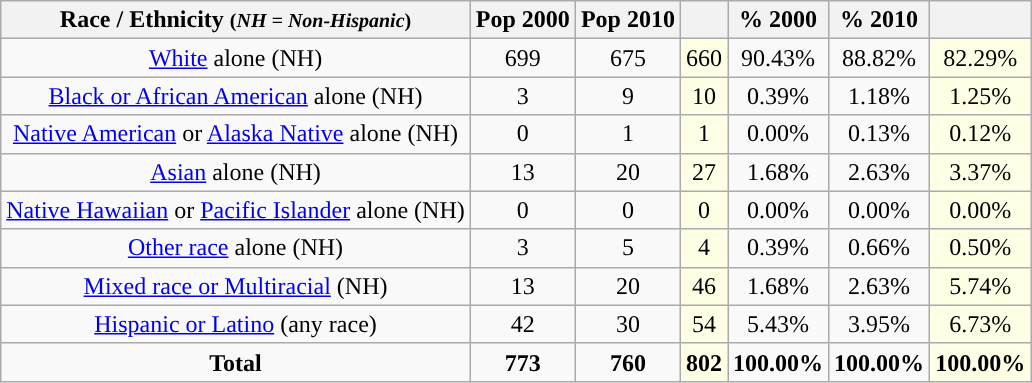<table class="wikitable" style="text-align:center;">
<tr>
<th>Race / Ethnicity <small>(<em>NH = Non-Hispanic</em>)</small></th>
<th>Pop 2000</th>
<th>Pop 2010</th>
<th></th>
<th>% 2000</th>
<th>% 2010</th>
<th></th>
</tr>
<tr>
<td><a href='#'>White</a> alone (NH)</td>
<td>699</td>
<td>675</td>
<td style='background: #ffffe6;'>660</td>
<td>90.43%</td>
<td>88.82%</td>
<td style='background: #ffffe6;'>82.29%</td>
</tr>
<tr>
<td><a href='#'>Black or African American</a> alone (NH)</td>
<td>3</td>
<td>9</td>
<td style='background: #ffffe6;'>10</td>
<td>0.39%</td>
<td>1.18%</td>
<td style='background: #ffffe6;'>1.25%</td>
</tr>
<tr>
<td><a href='#'>Native American</a> or <a href='#'>Alaska Native</a> alone (NH)</td>
<td>0</td>
<td>1</td>
<td style='background: #ffffe6;'>1</td>
<td>0.00%</td>
<td>0.13%</td>
<td style='background: #ffffe6;'>0.12%</td>
</tr>
<tr>
<td><a href='#'>Asian</a> alone (NH)</td>
<td>13</td>
<td>20</td>
<td style='background: #ffffe6;'>27</td>
<td>1.68%</td>
<td>2.63%</td>
<td style='background: #ffffe6;'>3.37%</td>
</tr>
<tr>
<td><a href='#'>Native Hawaiian</a> or <a href='#'>Pacific Islander</a> alone (NH)</td>
<td>0</td>
<td>0</td>
<td style='background: #ffffe6;'>0</td>
<td>0.00%</td>
<td>0.00%</td>
<td style='background: #ffffe6;'>0.00%</td>
</tr>
<tr>
<td><a href='#'>Other race</a> alone (NH)</td>
<td>3</td>
<td>5</td>
<td style='background: #ffffe6;'>4</td>
<td>0.39%</td>
<td>0.66%</td>
<td style='background: #ffffe6;'>0.50%</td>
</tr>
<tr>
<td><a href='#'>Mixed race or Multiracial</a> (NH)</td>
<td>13</td>
<td>20</td>
<td style='background: #ffffe6;'>46</td>
<td>1.68%</td>
<td>2.63%</td>
<td style='background: #ffffe6;'>5.74%</td>
</tr>
<tr>
<td><a href='#'>Hispanic or Latino</a> (any race)</td>
<td>42</td>
<td>30</td>
<td style='background: #ffffe6;'>54</td>
<td>5.43%</td>
<td>3.95%</td>
<td style='background: #ffffe6;'>6.73%</td>
</tr>
<tr>
<td><strong>Total</strong></td>
<td><strong>773</strong></td>
<td><strong>760</strong></td>
<td style='background: #ffffe6;'><strong>802</strong></td>
<td><strong>100.00%</strong></td>
<td><strong>100.00%</strong></td>
<td style='background: #ffffe6;'><strong>100.00%</strong></td>
</tr>
</table>
